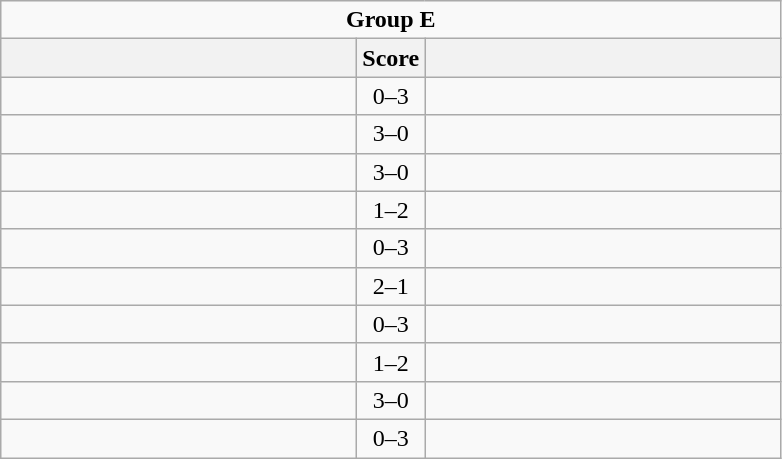<table class="wikitable" style="text-align: center; display: inline-table;">
<tr>
<td colspan="3"><strong>Group E</strong></td>
</tr>
<tr>
<th scope="col" style="width: 230px;"></th>
<th scope="col" style="width: 30px;">Score</th>
<th scope="col" style="width: 230px;"></th>
</tr>
<tr>
<td></td>
<td>0–3</td>
<td></td>
</tr>
<tr>
<td></td>
<td>3–0</td>
<td></td>
</tr>
<tr>
<td></td>
<td>3–0</td>
<td></td>
</tr>
<tr>
<td></td>
<td>1–2</td>
<td></td>
</tr>
<tr>
<td></td>
<td>0–3</td>
<td></td>
</tr>
<tr>
<td></td>
<td>2–1</td>
<td></td>
</tr>
<tr>
<td></td>
<td>0–3</td>
<td></td>
</tr>
<tr>
<td></td>
<td>1–2</td>
<td></td>
</tr>
<tr>
<td></td>
<td>3–0</td>
<td></td>
</tr>
<tr>
<td></td>
<td>0–3</td>
<td></td>
</tr>
</table>
